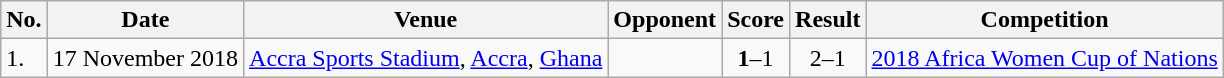<table class="wikitable">
<tr>
<th>No.</th>
<th>Date</th>
<th>Venue</th>
<th>Opponent</th>
<th>Score</th>
<th>Result</th>
<th>Competition</th>
</tr>
<tr>
<td>1.</td>
<td>17 November 2018</td>
<td><a href='#'>Accra Sports Stadium</a>, <a href='#'>Accra</a>, <a href='#'>Ghana</a></td>
<td></td>
<td align=center><strong>1</strong>–1</td>
<td align=center>2–1</td>
<td><a href='#'>2018 Africa Women Cup of Nations</a></td>
</tr>
</table>
